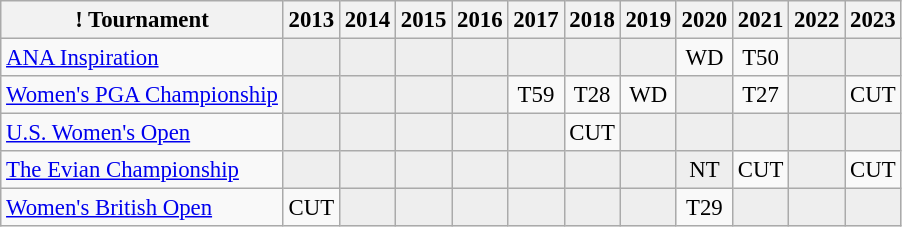<table class="wikitable" style="font-size:95%;text-align:center;">
<tr>
<th>! Tournament</th>
<th>2013</th>
<th>2014</th>
<th>2015</th>
<th>2016</th>
<th>2017</th>
<th>2018</th>
<th>2019</th>
<th>2020</th>
<th>2021</th>
<th>2022</th>
<th>2023</th>
</tr>
<tr>
<td align=left><a href='#'>ANA Inspiration</a></td>
<td style="background:#eeeeee;"></td>
<td style="background:#eeeeee;"></td>
<td style="background:#eeeeee;"></td>
<td style="background:#eeeeee;"></td>
<td style="background:#eeeeee;"></td>
<td style="background:#eeeeee;"></td>
<td style="background:#eeeeee;"></td>
<td>WD</td>
<td>T50</td>
<td style="background:#eeeeee;"></td>
<td style="background:#eeeeee;"></td>
</tr>
<tr>
<td align=left><a href='#'>Women's PGA Championship</a></td>
<td style="background:#eeeeee;"></td>
<td style="background:#eeeeee;"></td>
<td style="background:#eeeeee;"></td>
<td style="background:#eeeeee;"></td>
<td>T59</td>
<td>T28</td>
<td>WD</td>
<td style="background:#eeeeee;"></td>
<td>T27</td>
<td style="background:#eeeeee;"></td>
<td>CUT</td>
</tr>
<tr>
<td align=left><a href='#'>U.S. Women's Open</a></td>
<td style="background:#eeeeee;"></td>
<td style="background:#eeeeee;"></td>
<td style="background:#eeeeee;"></td>
<td style="background:#eeeeee;"></td>
<td style="background:#eeeeee;"></td>
<td>CUT</td>
<td style="background:#eeeeee;"></td>
<td style="background:#eeeeee;"></td>
<td style="background:#eeeeee;"></td>
<td style="background:#eeeeee;"></td>
<td style="background:#eeeeee;"></td>
</tr>
<tr>
<td align=left><a href='#'>The Evian Championship</a></td>
<td style="background:#eeeeee;"></td>
<td style="background:#eeeeee;"></td>
<td style="background:#eeeeee;"></td>
<td style="background:#eeeeee;"></td>
<td style="background:#eeeeee;"></td>
<td style="background:#eeeeee;"></td>
<td style="background:#eeeeee;"></td>
<td style="background:#eeeeee;">NT</td>
<td>CUT</td>
<td style="background:#eeeeee;"></td>
<td>CUT</td>
</tr>
<tr>
<td align=left><a href='#'>Women's British Open</a></td>
<td>CUT</td>
<td style="background:#eeeeee;"></td>
<td style="background:#eeeeee;"></td>
<td style="background:#eeeeee;"></td>
<td style="background:#eeeeee;"></td>
<td style="background:#eeeeee;"></td>
<td style="background:#eeeeee;"></td>
<td>T29</td>
<td style="background:#eeeeee;"></td>
<td style="background:#eeeeee;"></td>
<td style="background:#eeeeee;"></td>
</tr>
</table>
